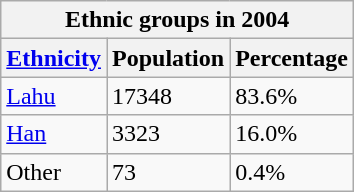<table class="wikitable">
<tr>
<th style="text-align:center;" colspan="3">Ethnic groups in 2004</th>
</tr>
<tr>
<th><a href='#'>Ethnicity</a></th>
<th>Population</th>
<th>Percentage</th>
</tr>
<tr>
<td><a href='#'>Lahu</a></td>
<td>17348</td>
<td>83.6%</td>
</tr>
<tr>
<td><a href='#'>Han</a></td>
<td>3323</td>
<td>16.0%</td>
</tr>
<tr>
<td>Other</td>
<td>73</td>
<td>0.4%</td>
</tr>
</table>
